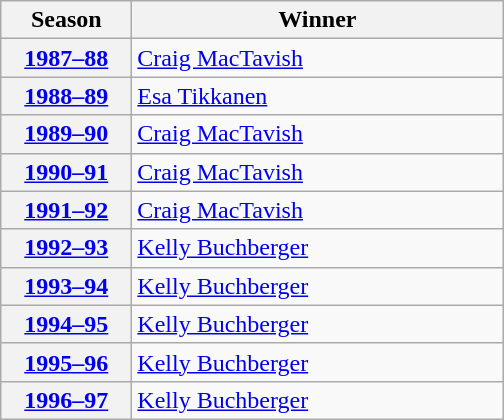<table class="wikitable">
<tr>
<th scope="col" style="width:5em">Season</th>
<th scope="col" style="width:15em">Winner</th>
</tr>
<tr>
<th scope="row"><a href='#'>1987–88</a></th>
<td><a href='#'>Craig MacTavish</a></td>
</tr>
<tr>
<th scope="row"><a href='#'>1988–89</a></th>
<td><a href='#'>Esa Tikkanen</a></td>
</tr>
<tr>
<th scope="row"><a href='#'>1989–90</a></th>
<td><a href='#'>Craig MacTavish</a></td>
</tr>
<tr>
<th scope="row"><a href='#'>1990–91</a></th>
<td><a href='#'>Craig MacTavish</a></td>
</tr>
<tr>
<th scope="row"><a href='#'>1991–92</a></th>
<td><a href='#'>Craig MacTavish</a></td>
</tr>
<tr>
<th scope="row"><a href='#'>1992–93</a></th>
<td><a href='#'>Kelly Buchberger</a></td>
</tr>
<tr>
<th scope="row"><a href='#'>1993–94</a></th>
<td><a href='#'>Kelly Buchberger</a></td>
</tr>
<tr>
<th scope="row"><a href='#'>1994–95</a></th>
<td><a href='#'>Kelly Buchberger</a></td>
</tr>
<tr>
<th scope="row"><a href='#'>1995–96</a></th>
<td><a href='#'>Kelly Buchberger</a></td>
</tr>
<tr>
<th scope="row"><a href='#'>1996–97</a></th>
<td><a href='#'>Kelly Buchberger</a></td>
</tr>
</table>
